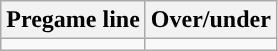<table class="wikitable">
<tr align="center">
<th>Pregame line</th>
<th>Over/under</th>
</tr>
<tr align="center">
<td></td>
<td></td>
</tr>
</table>
